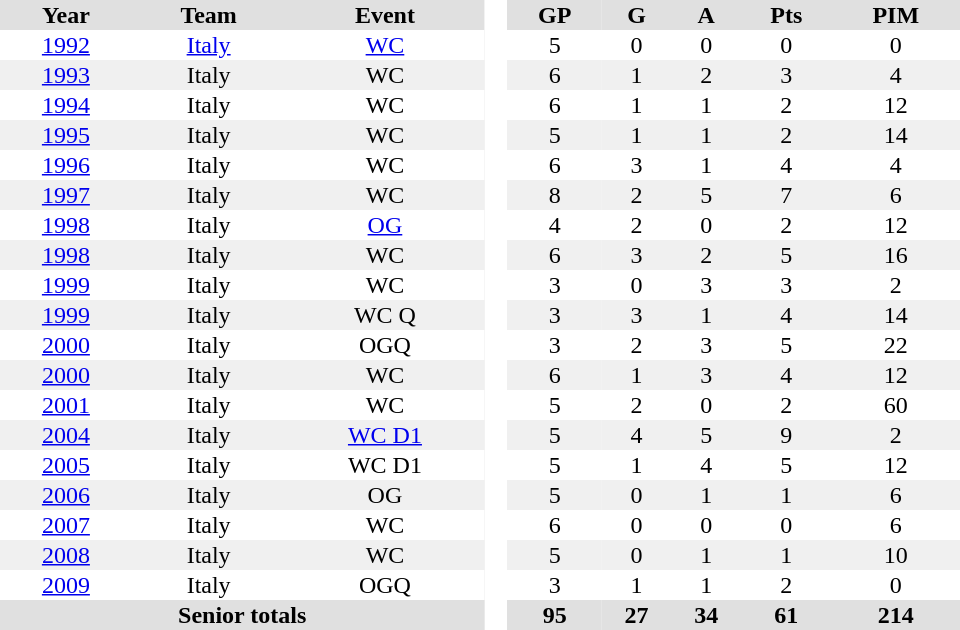<table border="0" cellpadding="1" cellspacing="0" style="text-align:center; width:40em">
<tr ALIGN="center" bgcolor="#e0e0e0">
<th>Year</th>
<th>Team</th>
<th>Event</th>
<th ALIGN="center" rowspan="99" bgcolor="#ffffff"> </th>
<th>GP</th>
<th>G</th>
<th>A</th>
<th>Pts</th>
<th>PIM</th>
</tr>
<tr>
<td><a href='#'>1992</a></td>
<td><a href='#'>Italy</a></td>
<td><a href='#'>WC</a></td>
<td>5</td>
<td>0</td>
<td>0</td>
<td>0</td>
<td>0</td>
</tr>
<tr bgcolor="#f0f0f0">
<td><a href='#'>1993</a></td>
<td>Italy</td>
<td>WC</td>
<td>6</td>
<td>1</td>
<td>2</td>
<td>3</td>
<td>4</td>
</tr>
<tr>
<td><a href='#'>1994</a></td>
<td>Italy</td>
<td>WC</td>
<td>6</td>
<td>1</td>
<td>1</td>
<td>2</td>
<td>12</td>
</tr>
<tr bgcolor="#f0f0f0">
<td><a href='#'>1995</a></td>
<td>Italy</td>
<td>WC</td>
<td>5</td>
<td>1</td>
<td>1</td>
<td>2</td>
<td>14</td>
</tr>
<tr>
<td><a href='#'>1996</a></td>
<td>Italy</td>
<td>WC</td>
<td>6</td>
<td>3</td>
<td>1</td>
<td>4</td>
<td>4</td>
</tr>
<tr bgcolor="#f0f0f0">
<td><a href='#'>1997</a></td>
<td>Italy</td>
<td>WC</td>
<td>8</td>
<td>2</td>
<td>5</td>
<td>7</td>
<td>6</td>
</tr>
<tr>
<td><a href='#'>1998</a></td>
<td>Italy</td>
<td><a href='#'>OG</a></td>
<td>4</td>
<td>2</td>
<td>0</td>
<td>2</td>
<td>12</td>
</tr>
<tr bgcolor="#f0f0f0">
<td><a href='#'>1998</a></td>
<td>Italy</td>
<td>WC</td>
<td>6</td>
<td>3</td>
<td>2</td>
<td>5</td>
<td>16</td>
</tr>
<tr>
<td><a href='#'>1999</a></td>
<td>Italy</td>
<td>WC</td>
<td>3</td>
<td>0</td>
<td>3</td>
<td>3</td>
<td>2</td>
</tr>
<tr bgcolor="#f0f0f0">
<td><a href='#'>1999</a></td>
<td>Italy</td>
<td>WC Q</td>
<td>3</td>
<td>3</td>
<td>1</td>
<td>4</td>
<td>14</td>
</tr>
<tr>
<td><a href='#'>2000</a></td>
<td>Italy</td>
<td>OGQ</td>
<td>3</td>
<td>2</td>
<td>3</td>
<td>5</td>
<td>22</td>
</tr>
<tr bgcolor="#f0f0f0">
<td><a href='#'>2000</a></td>
<td>Italy</td>
<td>WC</td>
<td>6</td>
<td>1</td>
<td>3</td>
<td>4</td>
<td>12</td>
</tr>
<tr>
<td><a href='#'>2001</a></td>
<td>Italy</td>
<td>WC</td>
<td>5</td>
<td>2</td>
<td>0</td>
<td>2</td>
<td>60</td>
</tr>
<tr bgcolor="#f0f0f0">
<td><a href='#'>2004</a></td>
<td>Italy</td>
<td><a href='#'>WC D1</a></td>
<td>5</td>
<td>4</td>
<td>5</td>
<td>9</td>
<td>2</td>
</tr>
<tr>
<td><a href='#'>2005</a></td>
<td>Italy</td>
<td>WC D1</td>
<td>5</td>
<td>1</td>
<td>4</td>
<td>5</td>
<td>12</td>
</tr>
<tr bgcolor="#f0f0f0">
<td><a href='#'>2006</a></td>
<td>Italy</td>
<td>OG</td>
<td>5</td>
<td>0</td>
<td>1</td>
<td>1</td>
<td>6</td>
</tr>
<tr>
<td><a href='#'>2007</a></td>
<td>Italy</td>
<td>WC</td>
<td>6</td>
<td>0</td>
<td>0</td>
<td>0</td>
<td>6</td>
</tr>
<tr bgcolor="#f0f0f0">
<td><a href='#'>2008</a></td>
<td>Italy</td>
<td>WC</td>
<td>5</td>
<td>0</td>
<td>1</td>
<td>1</td>
<td>10</td>
</tr>
<tr>
<td><a href='#'>2009</a></td>
<td>Italy</td>
<td>OGQ</td>
<td>3</td>
<td>1</td>
<td>1</td>
<td>2</td>
<td>0</td>
</tr>
<tr bgcolor="#e0e0e0">
<th colspan="3">Senior totals</th>
<th>95</th>
<th>27</th>
<th>34</th>
<th>61</th>
<th>214</th>
</tr>
</table>
